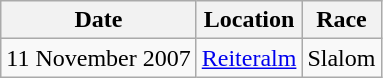<table class="wikitable">
<tr>
<th>Date</th>
<th>Location</th>
<th>Race</th>
</tr>
<tr>
<td>11 November 2007</td>
<td> <a href='#'>Reiteralm</a></td>
<td>Slalom</td>
</tr>
</table>
